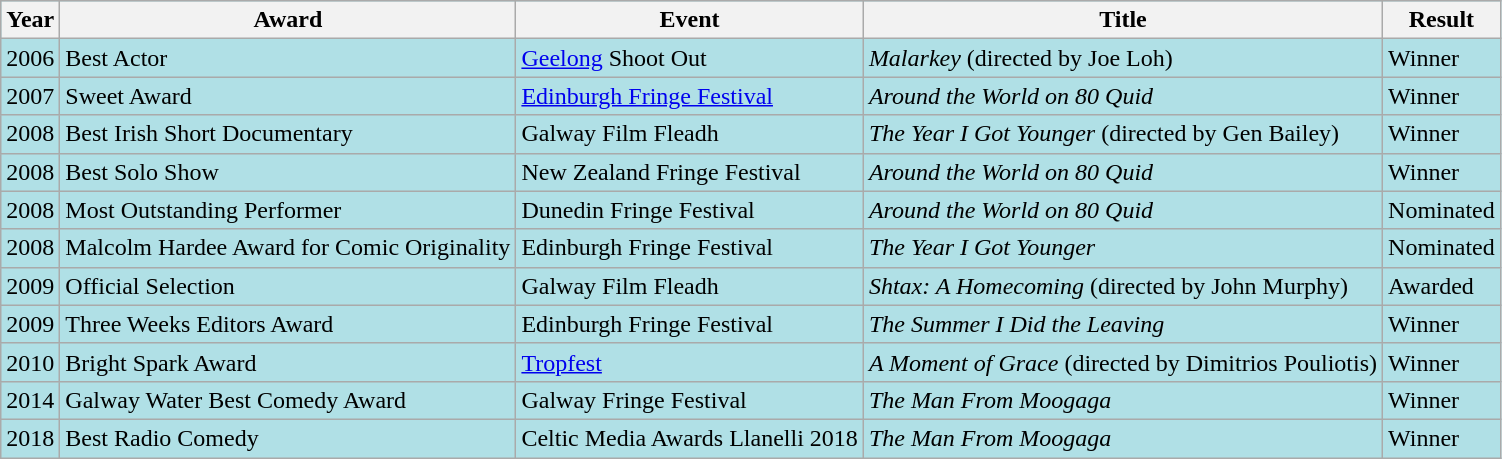<table class="wikitable" style="background: #B0E0E6; color: black">
<tr>
<th>Year</th>
<th>Award</th>
<th>Event</th>
<th>Title</th>
<th>Result</th>
</tr>
<tr>
<td>2006</td>
<td>Best Actor</td>
<td><a href='#'>Geelong</a> Shoot Out</td>
<td><em>Malarkey</em> (directed by Joe Loh)</td>
<td>Winner</td>
</tr>
<tr>
<td>2007</td>
<td>Sweet Award</td>
<td><a href='#'>Edinburgh Fringe Festival</a></td>
<td><em>Around the World on 80 Quid</em></td>
<td>Winner</td>
</tr>
<tr>
<td>2008</td>
<td>Best Irish Short Documentary</td>
<td>Galway Film Fleadh</td>
<td><em>The Year I Got Younger</em> (directed by Gen Bailey)</td>
<td>Winner</td>
</tr>
<tr>
<td>2008</td>
<td>Best Solo Show</td>
<td>New Zealand Fringe Festival</td>
<td><em>Around the World on 80 Quid</em></td>
<td>Winner</td>
</tr>
<tr>
<td>2008</td>
<td>Most Outstanding Performer</td>
<td>Dunedin Fringe Festival</td>
<td><em>Around the World on 80 Quid</em></td>
<td>Nominated</td>
</tr>
<tr>
<td>2008</td>
<td>Malcolm Hardee Award for Comic Originality</td>
<td>Edinburgh Fringe Festival</td>
<td><em>The Year I Got Younger</em></td>
<td>Nominated</td>
</tr>
<tr>
<td>2009</td>
<td>Official Selection</td>
<td>Galway Film Fleadh</td>
<td><em>Shtax: A Homecoming</em> (directed by John Murphy)</td>
<td>Awarded</td>
</tr>
<tr>
<td>2009</td>
<td>Three Weeks Editors Award</td>
<td>Edinburgh Fringe Festival</td>
<td><em>The Summer I Did the Leaving</em></td>
<td>Winner</td>
</tr>
<tr>
<td>2010</td>
<td>Bright Spark Award</td>
<td><a href='#'>Tropfest</a></td>
<td><em>A Moment of Grace</em> (directed by Dimitrios Pouliotis)</td>
<td>Winner</td>
</tr>
<tr>
<td>2014</td>
<td>Galway Water Best Comedy Award</td>
<td>Galway Fringe Festival</td>
<td><em>The Man From Moogaga</em></td>
<td>Winner</td>
</tr>
<tr>
<td>2018</td>
<td>Best Radio Comedy</td>
<td>Celtic Media Awards Llanelli 2018</td>
<td><em>The Man From Moogaga</em></td>
<td>Winner</td>
</tr>
</table>
